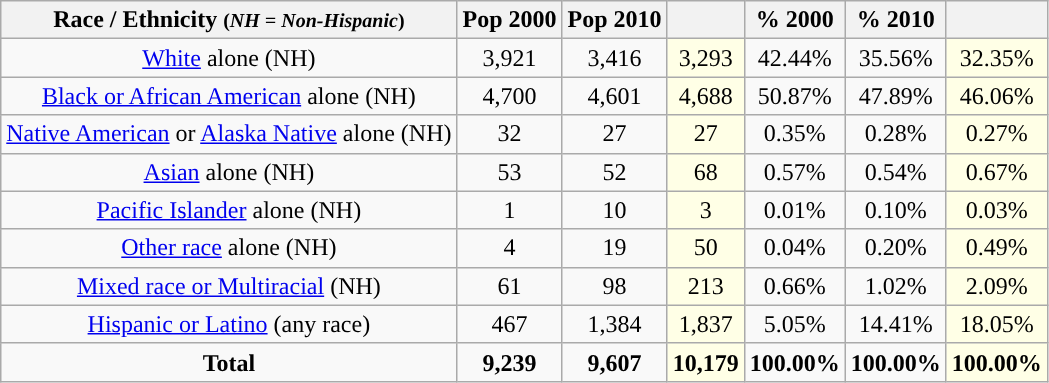<table class="wikitable" style="text-align:center;">
<tr>
<th>Race / Ethnicity <small>(<em>NH = Non-Hispanic</em>)</small></th>
<th>Pop 2000</th>
<th>Pop 2010</th>
<th></th>
<th>% 2000</th>
<th>% 2010</th>
<th></th>
</tr>
<tr>
<td><a href='#'>White</a> alone (NH)</td>
<td>3,921</td>
<td>3,416</td>
<td style='background: #ffffe6;'>3,293</td>
<td>42.44%</td>
<td>35.56%</td>
<td style='background: #ffffe6;'>32.35%</td>
</tr>
<tr>
<td><a href='#'>Black or African American</a> alone (NH)</td>
<td>4,700</td>
<td>4,601</td>
<td style='background: #ffffe6;'>4,688</td>
<td>50.87%</td>
<td>47.89%</td>
<td style='background: #ffffe6;'>46.06%</td>
</tr>
<tr>
<td><a href='#'>Native American</a> or <a href='#'>Alaska Native</a> alone (NH)</td>
<td>32</td>
<td>27</td>
<td style='background: #ffffe6;'>27</td>
<td>0.35%</td>
<td>0.28%</td>
<td style='background: #ffffe6;'>0.27%</td>
</tr>
<tr>
<td><a href='#'>Asian</a> alone (NH)</td>
<td>53</td>
<td>52</td>
<td style='background: #ffffe6;'>68</td>
<td>0.57%</td>
<td>0.54%</td>
<td style='background: #ffffe6;'>0.67%</td>
</tr>
<tr>
<td><a href='#'>Pacific Islander</a> alone (NH)</td>
<td>1</td>
<td>10</td>
<td style='background: #ffffe6;'>3</td>
<td>0.01%</td>
<td>0.10%</td>
<td style='background: #ffffe6;'>0.03%</td>
</tr>
<tr>
<td><a href='#'>Other race</a> alone (NH)</td>
<td>4</td>
<td>19</td>
<td style='background: #ffffe6;'>50</td>
<td>0.04%</td>
<td>0.20%</td>
<td style='background: #ffffe6;'>0.49%</td>
</tr>
<tr>
<td><a href='#'>Mixed race or Multiracial</a> (NH)</td>
<td>61</td>
<td>98</td>
<td style='background: #ffffe6;'>213</td>
<td>0.66%</td>
<td>1.02%</td>
<td style='background: #ffffe6;'>2.09%</td>
</tr>
<tr>
<td><a href='#'>Hispanic or Latino</a> (any race)</td>
<td>467</td>
<td>1,384</td>
<td style='background: #ffffe6;'>1,837</td>
<td>5.05%</td>
<td>14.41%</td>
<td style='background: #ffffe6;'>18.05%</td>
</tr>
<tr>
<td><strong>Total</strong></td>
<td><strong>9,239</strong></td>
<td><strong>9,607</strong></td>
<td style='background: #ffffe6;'><strong>10,179</strong></td>
<td><strong>100.00%</strong></td>
<td><strong>100.00%</strong></td>
<td style='background: #ffffe6;'><strong>100.00%</strong></td>
</tr>
</table>
